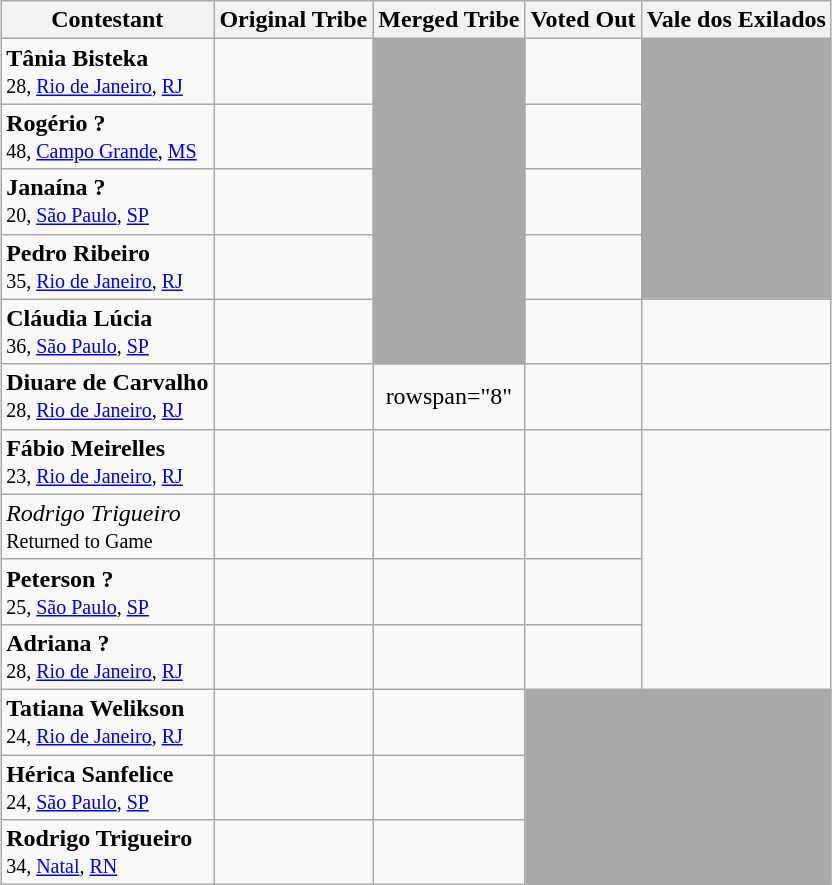<table class="wikitable sortable" style="margin:auto; text-align:center">
<tr>
<th>Contestant</th>
<th>Original Tribe</th>
<th>Merged Tribe</th>
<th>Voted Out</th>
<th>Vale dos Exilados</th>
</tr>
<tr>
<td align="left"><strong>Tânia Bisteka</strong><br><small>28, <a href='#'>Rio de Janeiro</a>, <a href='#'>RJ</a></small></td>
<td></td>
<td rowspan="5" bgcolor="darkgray"></td>
<td></td>
<td colspan="2" rowspan="4" bgcolor="darkgrey"></td>
</tr>
<tr>
<td align="left"><strong>Rogério ?</strong><br><small>48, <a href='#'>Campo Grande</a>, <a href='#'>MS</a></small></td>
<td></td>
<td></td>
</tr>
<tr>
<td align="left"><strong>Janaína ?</strong><br><small>20, <a href='#'>São Paulo</a>, <a href='#'>SP</a></small></td>
<td></td>
<td></td>
</tr>
<tr>
<td align="left"><strong>Pedro Ribeiro</strong><br><small>35, <a href='#'>Rio de Janeiro</a>, <a href='#'>RJ</a></small></td>
<td></td>
<td></td>
</tr>
<tr>
<td align="left"><strong>Cláudia Lúcia</strong><br><small>36, <a href='#'>São Paulo</a>, <a href='#'>SP</a></small></td>
<td></td>
<td></td>
<td></td>
</tr>
<tr>
<td align="left"><strong>Diuare de Carvalho</strong><br><small>28, <a href='#'>Rio de Janeiro</a>, <a href='#'>RJ</a></small></td>
<td></td>
<td>rowspan="8" </td>
<td></td>
<td></td>
</tr>
<tr>
<td align="left"><strong>Fábio Meirelles</strong><br><small>23, <a href='#'>Rio de Janeiro</a>, <a href='#'>RJ</a></small></td>
<td></td>
<td></td>
<td></td>
</tr>
<tr>
<td align="left"><em>Rodrigo Trigueiro</em><br><small>Returned to Game</small></td>
<td></td>
<td></td>
<td></td>
</tr>
<tr>
<td align="left"><strong>Peterson ?</strong><br><small>25, <a href='#'>São Paulo</a>, <a href='#'>SP</a></small></td>
<td></td>
<td></td>
<td></td>
</tr>
<tr>
<td align="left"><strong>Adriana ?</strong><br><small>28, <a href='#'>Rio de Janeiro</a>, <a href='#'>RJ</a></small></td>
<td></td>
<td></td>
<td></td>
</tr>
<tr>
<td align="left"><strong>Tatiana Welikson</strong><br><small>24, <a href='#'>Rio de Janeiro</a>, <a href='#'>RJ</a></small></td>
<td></td>
<td></td>
<td colspan="2" rowspan="3" bgcolor="darkgrey"></td>
</tr>
<tr>
<td align="left"><strong>Hérica Sanfelice</strong><br><small>24, <a href='#'>São Paulo</a>, <a href='#'>SP</a></small></td>
<td></td>
<td></td>
</tr>
<tr>
<td align="left"><strong>Rodrigo Trigueiro</strong><br><small>34, <a href='#'>Natal</a>, <a href='#'>RN</a></small></td>
<td></td>
<td></td>
</tr>
</table>
